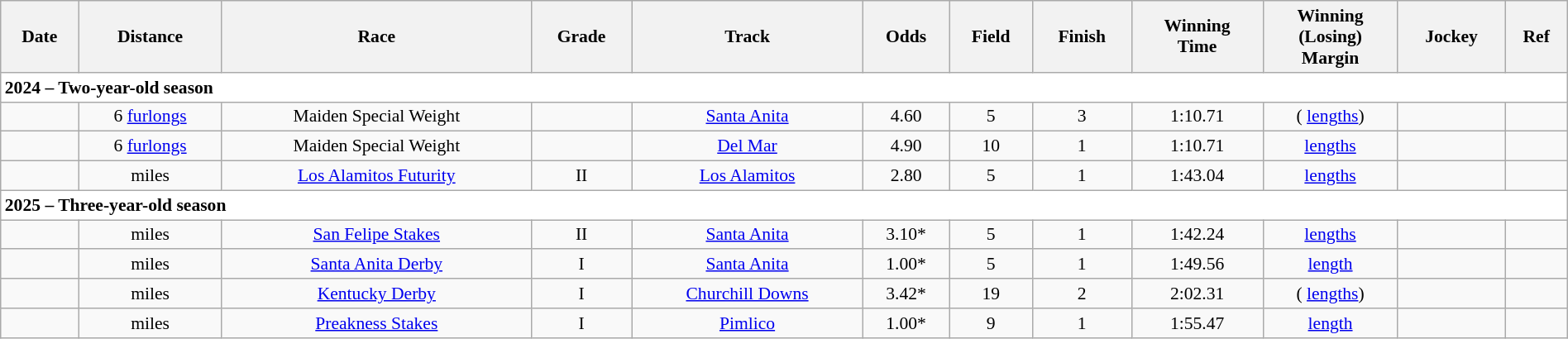<table class = "wikitable sortable" style="text-align:center; width:100%; font-size:90%">
<tr>
<th scope="col">Date</th>
<th scope="col">Distance</th>
<th scope="col">Race</th>
<th scope="col">Grade</th>
<th scope="col">Track</th>
<th scope="col">Odds</th>
<th scope="col">Field</th>
<th scope="col">Finish</th>
<th scope="col">Winning<br>Time</th>
<th scope="col">Winning<br>(Losing)<br>Margin</th>
<th scope="col">Jockey</th>
<th scope="col" class="unsortable">Ref</th>
</tr>
<tr style="background-color:white">
<td align="left" colspan=12><strong>2024 – Two-year-old season</strong></td>
</tr>
<tr>
<td></td>
<td> 6 <a href='#'>furlongs</a></td>
<td> Maiden Special Weight</td>
<td></td>
<td><a href='#'>Santa Anita</a></td>
<td> 4.60</td>
<td>5</td>
<td>3</td>
<td>1:10.71</td>
<td> ( <a href='#'>lengths</a>)</td>
<td></td>
<td></td>
</tr>
<tr>
<td></td>
<td> 6 <a href='#'>furlongs</a></td>
<td> Maiden Special Weight</td>
<td></td>
<td><a href='#'>Del Mar</a></td>
<td> 4.90</td>
<td>10</td>
<td>1</td>
<td>1:10.71</td>
<td>   <a href='#'>lengths</a></td>
<td></td>
<td></td>
</tr>
<tr>
<td></td>
<td>  miles</td>
<td><a href='#'>Los Alamitos Futurity</a></td>
<td>II</td>
<td><a href='#'>Los Alamitos</a></td>
<td>  2.80</td>
<td>5</td>
<td>1</td>
<td>1:43.04</td>
<td>  <a href='#'>lengths</a></td>
<td></td>
<td></td>
</tr>
<tr style="background-color:white">
<td align="left" colspan=12><strong>2025 – Three-year-old season</strong></td>
</tr>
<tr>
<td></td>
<td>  miles</td>
<td><a href='#'>San Felipe Stakes</a></td>
<td>II</td>
<td><a href='#'>Santa Anita</a></td>
<td>  3.10*</td>
<td>5</td>
<td>1</td>
<td>1:42.24</td>
<td>  <a href='#'>lengths</a></td>
<td></td>
<td></td>
</tr>
<tr>
<td></td>
<td>  miles</td>
<td><a href='#'>Santa Anita Derby</a></td>
<td>I</td>
<td><a href='#'>Santa Anita</a></td>
<td>  1.00*</td>
<td>5</td>
<td>1</td>
<td>1:49.56</td>
<td>  <a href='#'>length</a></td>
<td></td>
<td></td>
</tr>
<tr>
<td></td>
<td>  miles</td>
<td><a href='#'>Kentucky Derby</a></td>
<td>I</td>
<td><a href='#'>Churchill Downs</a></td>
<td>  3.42*</td>
<td>19</td>
<td>2</td>
<td>2:02.31</td>
<td> ( <a href='#'>lengths</a>)</td>
<td></td>
<td></td>
</tr>
<tr>
<td></td>
<td>  miles</td>
<td><a href='#'>Preakness Stakes</a></td>
<td> I</td>
<td><a href='#'>Pimlico</a></td>
<td> 1.00*</td>
<td>9</td>
<td>1</td>
<td>1:55.47</td>
<td>  <a href='#'>length</a></td>
<td></td>
<td></td>
</tr>
</table>
